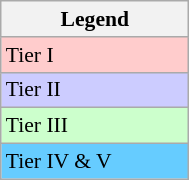<table class="wikitable" style="font-size:90%;" width=10%>
<tr>
<th>Legend</th>
</tr>
<tr style="background:#fcc;">
<td>Tier I</td>
</tr>
<tr style="background:#ccf;">
<td>Tier II</td>
</tr>
<tr style="background:#cfc;">
<td>Tier III</td>
</tr>
<tr style="background:#6cf;">
<td>Tier IV & V</td>
</tr>
</table>
